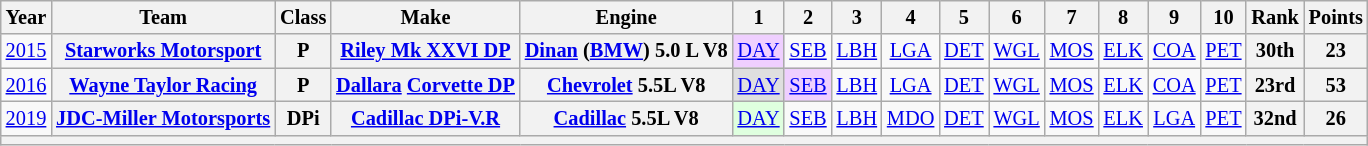<table class="wikitable" style="text-align:center; font-size:85%">
<tr>
<th>Year</th>
<th>Team</th>
<th>Class</th>
<th>Make</th>
<th>Engine</th>
<th>1</th>
<th>2</th>
<th>3</th>
<th>4</th>
<th>5</th>
<th>6</th>
<th>7</th>
<th>8</th>
<th>9</th>
<th>10</th>
<th>Rank</th>
<th>Points</th>
</tr>
<tr>
<td><a href='#'>2015</a></td>
<th nowrap><a href='#'>Starworks Motorsport</a></th>
<th>P</th>
<th nowrap><a href='#'>Riley Mk XXVI DP</a></th>
<th nowrap><a href='#'>Dinan</a> (<a href='#'>BMW</a>) 5.0 L V8</th>
<td style="background:#EFCFFF;"><a href='#'>DAY</a><br></td>
<td><a href='#'>SEB</a></td>
<td><a href='#'>LBH</a></td>
<td><a href='#'>LGA</a></td>
<td><a href='#'>DET</a></td>
<td><a href='#'>WGL</a></td>
<td><a href='#'>MOS</a></td>
<td><a href='#'>ELK</a></td>
<td><a href='#'>COA</a></td>
<td><a href='#'>PET</a></td>
<th>30th</th>
<th>23</th>
</tr>
<tr>
<td><a href='#'>2016</a></td>
<th nowrap><a href='#'>Wayne Taylor Racing</a></th>
<th>P</th>
<th nowrap><a href='#'>Dallara</a> <a href='#'>Corvette DP</a></th>
<th nowrap><a href='#'>Chevrolet</a> 5.5L V8</th>
<td style="background:#DFDFDF;"><a href='#'>DAY</a><br></td>
<td style="background:#EFCFFF;"><a href='#'>SEB</a><br></td>
<td><a href='#'>LBH</a></td>
<td><a href='#'>LGA</a></td>
<td><a href='#'>DET</a></td>
<td><a href='#'>WGL</a></td>
<td><a href='#'>MOS</a></td>
<td><a href='#'>ELK</a></td>
<td><a href='#'>COA</a></td>
<td><a href='#'>PET</a></td>
<th>23rd</th>
<th>53</th>
</tr>
<tr>
<td><a href='#'>2019</a></td>
<th nowrap><a href='#'>JDC-Miller Motorsports</a></th>
<th>DPi</th>
<th nowrap><a href='#'>Cadillac DPi-V.R</a></th>
<th nowrap><a href='#'>Cadillac</a> 5.5L V8</th>
<td style="background:#DFFFDF;"><a href='#'>DAY</a><br></td>
<td><a href='#'>SEB</a></td>
<td><a href='#'>LBH</a></td>
<td><a href='#'>MDO</a></td>
<td><a href='#'>DET</a></td>
<td><a href='#'>WGL</a></td>
<td><a href='#'>MOS</a></td>
<td><a href='#'>ELK</a></td>
<td><a href='#'>LGA</a></td>
<td><a href='#'>PET</a></td>
<th>32nd</th>
<th>26</th>
</tr>
<tr>
<th colspan="17"></th>
</tr>
</table>
